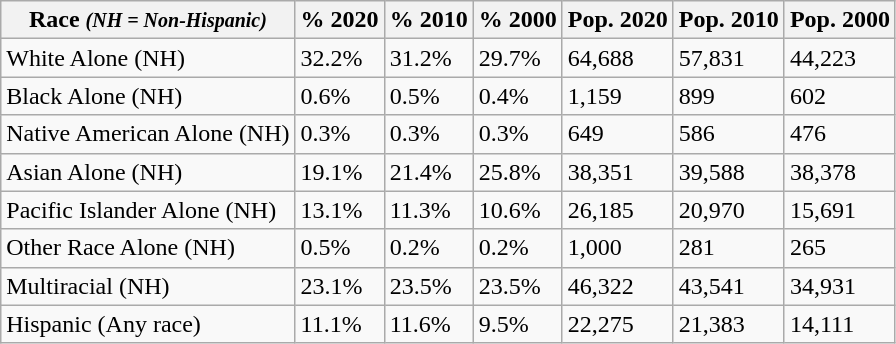<table class="wikitable">
<tr>
<th>Race <em><small>(NH = Non-Hispanic)</small></em></th>
<th>% 2020</th>
<th>% 2010</th>
<th>% 2000</th>
<th>Pop. 2020</th>
<th>Pop. 2010</th>
<th>Pop. 2000</th>
</tr>
<tr>
<td>White Alone (NH)</td>
<td>32.2%</td>
<td>31.2%</td>
<td>29.7%</td>
<td>64,688</td>
<td>57,831</td>
<td>44,223</td>
</tr>
<tr>
<td>Black Alone (NH)</td>
<td>0.6%</td>
<td>0.5%</td>
<td>0.4%</td>
<td>1,159</td>
<td>899</td>
<td>602</td>
</tr>
<tr>
<td>Native American Alone (NH)</td>
<td>0.3%</td>
<td>0.3%</td>
<td>0.3%</td>
<td>649</td>
<td>586</td>
<td>476</td>
</tr>
<tr>
<td>Asian Alone (NH)</td>
<td>19.1%</td>
<td>21.4%</td>
<td>25.8%</td>
<td>38,351</td>
<td>39,588</td>
<td>38,378</td>
</tr>
<tr>
<td>Pacific Islander Alone (NH)</td>
<td>13.1%</td>
<td>11.3%</td>
<td>10.6%</td>
<td>26,185</td>
<td>20,970</td>
<td>15,691</td>
</tr>
<tr>
<td>Other Race Alone (NH)</td>
<td>0.5%</td>
<td>0.2%</td>
<td>0.2%</td>
<td>1,000</td>
<td>281</td>
<td>265</td>
</tr>
<tr>
<td>Multiracial (NH)</td>
<td>23.1%</td>
<td>23.5%</td>
<td>23.5%</td>
<td>46,322</td>
<td>43,541</td>
<td>34,931</td>
</tr>
<tr>
<td>Hispanic (Any race)</td>
<td>11.1%</td>
<td>11.6%</td>
<td>9.5%</td>
<td>22,275</td>
<td>21,383</td>
<td>14,111</td>
</tr>
</table>
